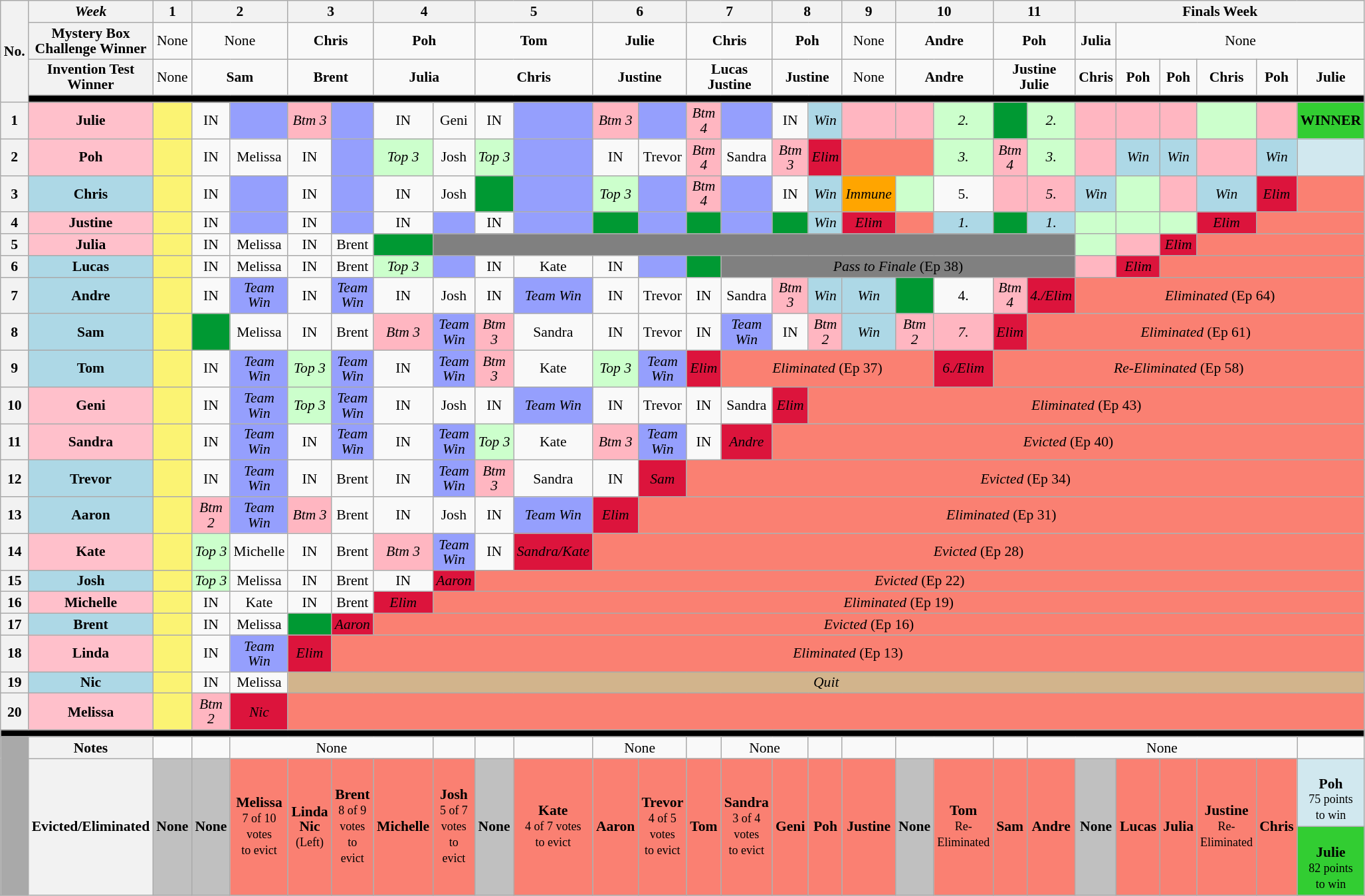<table class="wikitable" style="text-align:center; width:80%; font-size:90%; line-height:15px">
<tr>
<th rowspan="4">No.</th>
<th><em>Week</em></th>
<th>1</th>
<th colspan=2>2</th>
<th colspan=2>3</th>
<th colspan=2>4</th>
<th colspan=2>5</th>
<th colspan=2>6</th>
<th colspan=2>7</th>
<th colspan=2>8</th>
<th>9</th>
<th colspan=2>10</th>
<th colspan=2>11</th>
<th colspan=6>Finals Week</th>
</tr>
<tr>
<th>Mystery Box Challenge Winner</th>
<td>None</td>
<td colspan=2>None</td>
<td colspan=2><strong>Chris</strong></td>
<td colspan=2><strong>Poh</strong></td>
<td colspan=2><strong>Tom</strong></td>
<td colspan=2><strong>Julie</strong></td>
<td colspan=2><strong>Chris</strong></td>
<td colspan=2><strong>Poh</strong></td>
<td>None</td>
<td colspan=2><strong>Andre</strong></td>
<td colspan=2><strong>Poh</strong></td>
<td><strong>Julia</strong></td>
<td colspan=5>None</td>
</tr>
<tr>
<th>Invention Test Winner</th>
<td>None</td>
<td colspan=2><strong>Sam</strong></td>
<td colspan=2><strong>Brent</strong></td>
<td colspan=2><strong>Julia</strong></td>
<td colspan=2><strong>Chris</strong></td>
<td colspan=2><strong>Justine</strong></td>
<td colspan=2><strong>Lucas<br>Justine</strong></td>
<td colspan=2><strong>Justine</strong></td>
<td>None</td>
<td colspan=2><strong>Andre</strong></td>
<td colspan=2><strong>Justine<br>Julie</strong></td>
<td><strong>Chris</strong></td>
<td><strong>Poh</strong></td>
<td><strong>Poh</strong></td>
<td><strong>Chris</strong></td>
<td><strong>Poh</strong></td>
<td><strong>Julie</strong></td>
</tr>
<tr>
<td bgcolor="black" colspan=27></td>
</tr>
<tr>
<th>1</th>
<th style="background:pink;">Julie</th>
<td bgcolor=#FBF373></td>
<td>IN</td>
<td bgcolor="#959FFD"></td>
<td bgcolor="lightpink"><em>Btm 3</em></td>
<td bgcolor="#959FFD"></td>
<td>IN</td>
<td>Geni</td>
<td>IN</td>
<td bgcolor="#959FFD"></td>
<td bgcolor="lightpink"><em>Btm 3</em></td>
<td bgcolor="#959FFD"></td>
<td bgcolor="lightpink"><em>Btm 4</em></td>
<td bgcolor="#959FFD"></td>
<td>IN</td>
<td bgcolor="lightblue"><em>Win</em></td>
<td bgcolor="lightpink"></td>
<td bgcolor="lightpink"></td>
<td bgcolor=#CCFFCC><em>2.</em></td>
<td bgcolor="009933"><span> </span></td>
<td bgcolor=#CCFFCC><em>2.</em></td>
<td bgcolor="lightpink"></td>
<td bgcolor="lightpink"></td>
<td bgcolor="lightpink"></td>
<td bgcolor=#CCFFCC></td>
<td bgcolor="lightpink"></td>
<td bgcolor="limegreen"><strong>WINNER</strong></td>
</tr>
<tr>
<th>2</th>
<th style="background:pink;">Poh</th>
<td bgcolor=#FBF373></td>
<td>IN</td>
<td>Melissa</td>
<td>IN</td>
<td bgcolor="#959FFD"></td>
<td bgcolor=#CCFFCC><em>Top 3</em></td>
<td>Josh</td>
<td bgcolor=#CCFFCC><em>Top 3</em></td>
<td bgcolor="#959FFD"></td>
<td>IN</td>
<td>Trevor</td>
<td bgcolor="lightpink"><em>Btm 4</em></td>
<td>Sandra</td>
<td bgcolor="lightpink"><em>Btm 3</em></td>
<td bgcolor="crimson"><em>Elim</em></td>
<td bgcolor="#FA8072" colspan=2></td>
<td bgcolor=#CCFFCC><em>3.</em></td>
<td bgcolor="lightpink"><em>Btm 4</em></td>
<td bgcolor=#CCFFCC><em>3.</em></td>
<td bgcolor="lightpink"></td>
<td bgcolor="lightblue"><em>Win</em></td>
<td bgcolor="lightblue"><em>Win</em></td>
<td bgcolor="lightpink"></td>
<td bgcolor="lightblue"><em>Win</em></td>
<td bgcolor="d1e8ef"></td>
</tr>
<tr>
<th>3</th>
<th style="background:lightblue;">Chris</th>
<td bgcolor=#FBF373></td>
<td>IN</td>
<td bgcolor="#959FFD"></td>
<td>IN</td>
<td bgcolor="#959FFD"></td>
<td>IN</td>
<td>Josh</td>
<td bgcolor="009933"><span> </span></td>
<td bgcolor="#959FFD"></td>
<td bgcolor=#CCFFCC><em>Top 3</em></td>
<td bgcolor="#959FFD"></td>
<td bgcolor="lightpink"><em>Btm 4</em></td>
<td bgcolor="#959FFD"></td>
<td>IN</td>
<td bgcolor="lightblue"><em>Win</em></td>
<td bgcolor="orange"><em>Immune</em></td>
<td bgcolor=#CCFFCC></td>
<td>5.</td>
<td bgcolor="lightpink"></td>
<td bgcolor="lightpink"><em>5.</em></td>
<td bgcolor="lightblue"><em>Win</em></td>
<td bgcolor=#CCFFCC></td>
<td bgcolor="lightpink"></td>
<td bgcolor="lightblue"><em>Win</em></td>
<td bgcolor="crimson"><em>Elim</em></td>
<td bgcolor="#FA8072" colspan=1></td>
</tr>
<tr>
<th>4</th>
<th style="background:pink;">Justine</th>
<td bgcolor=#FBF373></td>
<td>IN</td>
<td bgcolor="#959FFD"></td>
<td>IN</td>
<td bgcolor="#959FFD"></td>
<td>IN</td>
<td bgcolor="#959FFD"></td>
<td>IN</td>
<td bgcolor="#959FFD"></td>
<td bgcolor="009933"><span> </span></td>
<td bgcolor="#959FFD"></td>
<td bgcolor="009933"><span> </span></td>
<td bgcolor="#959FFD"></td>
<td bgcolor="009933"><span> </span></td>
<td bgcolor="lightblue"><em>Win</em></td>
<td bgcolor="crimson"><em>Elim</em></td>
<td bgcolor="#FA8072"></td>
<td bgcolor="lightblue"><em>1.</em></td>
<td bgcolor="009933"><span> </span></td>
<td bgcolor="lightblue"><em>1.</em></td>
<td bgcolor=#CCFFCC></td>
<td bgcolor=#CCFFCC></td>
<td bgcolor=#CCFFCC></td>
<td bgcolor="crimson"><em>Elim</em></td>
<td bgcolor="#FA8072" colspan=2></td>
</tr>
<tr>
<th>5</th>
<th style="background:pink;">Julia</th>
<td bgcolor=#FBF373></td>
<td>IN</td>
<td>Melissa</td>
<td>IN</td>
<td>Brent</td>
<td bgcolor="009933"><span> </span></td>
<td bgcolor="gray" colspan=14></td>
<td bgcolor=#CCFFCC></td>
<td bgcolor="lightpink"></td>
<td bgcolor="crimson"><em>Elim</em></td>
<td bgcolor="#FA8072" colspan=3></td>
</tr>
<tr>
<th>6</th>
<th style="background:lightblue;">Lucas</th>
<td bgcolor=#FBF373></td>
<td>IN</td>
<td>Melissa</td>
<td>IN</td>
<td>Brent</td>
<td bgcolor=#CCFFCC><em>Top 3</em></td>
<td bgcolor="#959FFD"></td>
<td>IN</td>
<td>Kate</td>
<td>IN</td>
<td bgcolor="#959FFD"></td>
<td bgcolor="009933"><span> </span></td>
<td bgcolor="gray" colspan=8><em>Pass to Finale</em> (Ep 38)</td>
<td bgcolor="lightpink"></td>
<td bgcolor="crimson"><em>Elim</em></td>
<td bgcolor="#FA8072" colspan=4></td>
</tr>
<tr>
<th>7</th>
<th style="background:lightblue;">Andre</th>
<td bgcolor=#FBF373></td>
<td>IN</td>
<td bgcolor="#959FFD"><em>Team Win</em></td>
<td>IN</td>
<td bgcolor="#959FFD"><em>Team Win</em></td>
<td>IN</td>
<td>Josh</td>
<td>IN</td>
<td bgcolor="#959FFD"><em>Team Win</em></td>
<td>IN</td>
<td>Trevor</td>
<td>IN</td>
<td>Sandra</td>
<td bgcolor="lightpink"><em>Btm 3</em></td>
<td bgcolor="lightblue"><em>Win</em></td>
<td bgcolor="lightblue"><em>Win</em></td>
<td bgcolor="009933"><span> </span></td>
<td>4.</td>
<td bgcolor="lightpink"><em>Btm 4</em></td>
<td bgcolor="crimson"><em>4./Elim</em></td>
<td bgcolor="#FA8072" colspan=6><em>Eliminated</em> (Ep 64)</td>
</tr>
<tr>
<th>8</th>
<th style="background:lightblue;">Sam</th>
<td bgcolor=#FBF373></td>
<td bgcolor="009933"><span> </span></td>
<td>Melissa</td>
<td>IN</td>
<td>Brent</td>
<td bgcolor="lightpink"><em>Btm 3</em></td>
<td bgcolor="#959FFD"><em>Team Win</em></td>
<td bgcolor="lightpink"><em>Btm 3</em></td>
<td>Sandra</td>
<td>IN</td>
<td>Trevor</td>
<td>IN</td>
<td bgcolor="#959FFD"><em>Team Win</em></td>
<td>IN</td>
<td bgcolor="lightpink"><em>Btm 2</em></td>
<td bgcolor="lightblue"><em>Win</em></td>
<td bgcolor="lightpink"><em>Btm 2</em></td>
<td bgcolor="lightpink"><em>7.</em></td>
<td bgcolor="crimson"><em>Elim</em></td>
<td bgcolor="#FA8072" colspan=7><em>Eliminated</em> (Ep 61)</td>
</tr>
<tr>
<th>9</th>
<th style="background:lightblue;">Tom</th>
<td bgcolor=#FBF373></td>
<td>IN</td>
<td bgcolor="#959FFD"><em>Team Win</em></td>
<td bgcolor=#CCFFCC><em>Top 3</em></td>
<td bgcolor="#959FFD"><em>Team Win</em></td>
<td>IN</td>
<td bgcolor="#959FFD"><em>Team Win</em></td>
<td bgcolor="lightpink"><em>Btm 3</em></td>
<td>Kate</td>
<td bgcolor=#CCFFCC><em>Top 3</em></td>
<td bgcolor="#959FFD"><em>Team Win</em></td>
<td bgcolor="crimson"><em>Elim</em></td>
<td bgcolor="#FA8072" colspan=5><em>Eliminated</em> (Ep 37)</td>
<td bgcolor="crimson"><em>6./Elim</em></td>
<td bgcolor="#FA8072" colspan=8><em>Re-Eliminated</em> (Ep 58)</td>
</tr>
<tr>
<th>10</th>
<th style="background:pink;">Geni</th>
<td bgcolor=#FBF373></td>
<td>IN</td>
<td bgcolor="#959FFD"><em>Team Win</em></td>
<td bgcolor=#CCFFCC><em>Top 3</em></td>
<td bgcolor="#959FFD"><em>Team Win</em></td>
<td>IN</td>
<td>Josh</td>
<td>IN</td>
<td bgcolor="#959FFD"><em>Team Win</em></td>
<td>IN</td>
<td>Trevor</td>
<td>IN</td>
<td>Sandra</td>
<td bgcolor="crimson"><em>Elim</em></td>
<td bgcolor="#FA8072" colspan=12><em>Eliminated</em> (Ep 43)</td>
</tr>
<tr>
<th>11</th>
<th style="background:pink;">Sandra</th>
<td bgcolor=#FBF373></td>
<td>IN</td>
<td bgcolor="#959FFD"><em>Team Win</em></td>
<td>IN</td>
<td bgcolor="#959FFD"><em>Team Win</em></td>
<td>IN</td>
<td bgcolor="#959FFD"><em>Team Win</em></td>
<td bgcolor=#CCFFCC><em>Top 3</em></td>
<td>Kate</td>
<td bgcolor="lightpink"><em>Btm 3</em></td>
<td bgcolor="#959FFD"><em>Team Win</em></td>
<td>IN</td>
<td bgcolor="crimson"><em>Andre</em></td>
<td bgcolor="#FA8072" colspan=13><em>Evicted</em> (Ep 40)</td>
</tr>
<tr>
<th>12</th>
<th style="background:lightblue;">Trevor</th>
<td bgcolor=#FBF373></td>
<td>IN</td>
<td bgcolor="#959FFD"><em>Team Win</em></td>
<td>IN</td>
<td>Brent</td>
<td>IN</td>
<td bgcolor="#959FFD"><em>Team Win</em></td>
<td bgcolor="lightpink"><em>Btm 3</em></td>
<td>Sandra</td>
<td>IN</td>
<td bgcolor="crimson"><em>Sam</em></td>
<td bgcolor="#FA8072" colspan=15><em>Evicted</em> (Ep 34)</td>
</tr>
<tr>
<th>13</th>
<th style="background:lightblue;">Aaron</th>
<td bgcolor=#FBF373></td>
<td bgcolor="lightpink"><em>Btm 2</em></td>
<td bgcolor="#959FFD"><em>Team Win</em></td>
<td bgcolor="lightpink"><em>Btm 3</em></td>
<td>Brent</td>
<td>IN</td>
<td>Josh</td>
<td>IN</td>
<td bgcolor="#959FFD"><em>Team Win</em></td>
<td bgcolor="crimson"><em>Elim</em></td>
<td bgcolor="#FA8072" colspan=16><em>Eliminated</em> (Ep 31)</td>
</tr>
<tr>
<th>14</th>
<th style="background:pink;">Kate</th>
<td bgcolor=#FBF373></td>
<td bgcolor=#CCFFCC><em>Top 3</em></td>
<td>Michelle</td>
<td>IN</td>
<td>Brent</td>
<td bgcolor="lightpink"><em>Btm 3</em></td>
<td bgcolor="#959FFD"><em>Team Win</em></td>
<td>IN</td>
<td bgcolor="crimson"><em>Sandra/Kate</em></td>
<td bgcolor="#FA8072" colspan=17><em>Evicted</em> (Ep 28)</td>
</tr>
<tr>
<th>15</th>
<th style="background:lightblue;">Josh</th>
<td bgcolor=#FBF373></td>
<td bgcolor=#CCFFCC><em>Top 3</em></td>
<td>Melissa</td>
<td>IN</td>
<td>Brent</td>
<td>IN</td>
<td bgcolor="crimson"><em>Aaron</em></td>
<td bgcolor="#FA8072" colspan=19><em>Evicted</em> (Ep 22)</td>
</tr>
<tr>
<th>16</th>
<th style="background:pink;">Michelle</th>
<td bgcolor=#FBF373></td>
<td>IN</td>
<td>Kate</td>
<td>IN</td>
<td>Brent</td>
<td bgcolor="crimson"><em>Elim</em></td>
<td bgcolor="#FA8072" colspan=20><em>Eliminated</em> (Ep 19)</td>
</tr>
<tr>
<th>17</th>
<th style="background:lightblue;">Brent</th>
<td bgcolor=#FBF373></td>
<td>IN</td>
<td>Melissa</td>
<td bgcolor="009933"><span> </span></td>
<td bgcolor="crimson"><em>Aaron</em></td>
<td bgcolor="#FA8072" colspan=21><em>Evicted</em> (Ep 16)</td>
</tr>
<tr>
<th>18</th>
<th style="background:pink;">Linda</th>
<td bgcolor=#FBF373></td>
<td>IN</td>
<td bgcolor="#959FFD"><em>Team Win</em></td>
<td bgcolor="crimson"><em>Elim</em></td>
<td bgcolor="#FA8072" colspan=22><em>Eliminated</em> (Ep 13)</td>
</tr>
<tr>
<th>19</th>
<th style="background:lightblue;">Nic</th>
<td bgcolor=#FBF373></td>
<td>IN</td>
<td>Melissa</td>
<td colspan="23" bgcolor="tan"><em>Quit</em></td>
</tr>
<tr>
<th>20</th>
<th style="background:pink;">Melissa</th>
<td bgcolor=#FBF373></td>
<td bgcolor="lightpink"><em>Btm 2</em></td>
<td bgcolor="crimson"><em>Nic</em></td>
<td bgcolor="#FA8072" colspan=23></td>
</tr>
<tr>
<td bgcolor="black" colspan=28></td>
</tr>
<tr>
<td colspan="1" rowspan="3" style="background:darkgray;"></td>
<th>Notes</th>
<td></td>
<td></td>
<td colspan=4>None</td>
<td></td>
<td></td>
<td></td>
<td colspan=2>None</td>
<td></td>
<td colspan=2>None</td>
<td></td>
<td></td>
<td colspan=2></td>
<td></td>
<td colspan=6>None</td>
<td></td>
</tr>
<tr>
<th rowspan=2>Evicted/Eliminated</th>
<td bgcolor=#c0c0c0 rowspan=2><strong>None</strong></td>
<td bgcolor=#c0c0c0 rowspan=2><strong>None</strong></td>
<td bgcolor=#FA8072 rowspan=2><strong>Melissa</strong><br><small>7 of 10 votes<br>to evict</small></td>
<td bgcolor=#FA8072 rowspan=2><strong>Linda</strong><br><strong>Nic</strong><br><small>(Left)</small></td>
<td bgcolor=#FA8072 rowspan=2><strong>Brent</strong><br><small>8 of 9 votes<br>to evict</small></td>
<td bgcolor=#FA8072 rowspan=2><strong>Michelle</strong></td>
<td bgcolor=#FA8072 rowspan=2><strong>Josh</strong><br><small>5 of 7 votes<br>to evict</small></td>
<td bgcolor=#c0c0c0 rowspan=2><strong>None</strong></td>
<td bgcolor=#FA8072 rowspan=2><strong>Kate</strong><br><small>4 of 7 votes<br>to evict</small></td>
<td bgcolor=#FA8072 rowspan=2><strong>Aaron</strong></td>
<td bgcolor=#FA8072 rowspan=2><strong>Trevor</strong><br><small>4 of 5 votes<br>to evict</small></td>
<td bgcolor=#FA8072 rowspan=2><strong>Tom</strong><br><small></small></td>
<td bgcolor=#FA8072 rowspan=2><strong>Sandra</strong><br><small>3 of 4 votes<br>to evict</small></td>
<td bgcolor=#FA8072 rowspan=2><strong>Geni</strong></td>
<td bgcolor=#FA8072 rowspan=2><strong>Poh</strong><br><small></small></td>
<td bgcolor=#FA8072 rowspan=2><strong>Justine</strong><br><small></small></td>
<td bgcolor=#c0c0c0 rowspan=2><strong>None</strong></td>
<td bgcolor=#FA8072 rowspan=2><strong>Tom</strong><br><small>Re-Eliminated</small></td>
<td bgcolor=#FA8072 rowspan=2><strong>Sam</strong></td>
<td bgcolor=#FA8072 rowspan=2><strong>Andre</strong></td>
<td bgcolor=#c0c0c0 rowspan=2><strong>None</strong></td>
<td bgcolor=#FA8072 rowspan=2><strong>Lucas</strong></td>
<td bgcolor=#FA8072 rowspan=2><strong>Julia</strong></td>
<td bgcolor=#FA8072 rowspan=2><strong>Justine</strong><br><small>Re-Eliminated</small></td>
<td bgcolor=#FA8072 rowspan=2><strong>Chris</strong></td>
<td bgcolor="#d1e8ef"><br><strong>Poh</strong><br><small>75 points<br>to win</small></td>
</tr>
<tr>
<td bgcolor="limegreen"><br><strong>Julie</strong><br><small>82 points<br>to win</small></td>
</tr>
</table>
